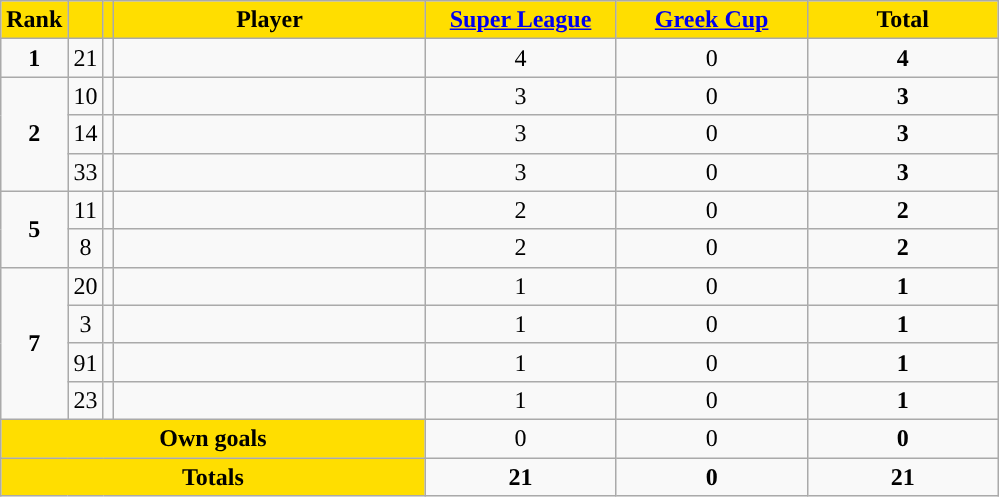<table class="wikitable sortable" style="text-align: center">
<tr>
<th style="background:#FFDE00">Rank</th>
<th style="background:#FFDE00"></th>
<th style="background:#FFDE00"></th>
<th width=200 style="background:#FFDE00">Player</th>
<th width=120 style="background:#FFDE00"><a href='#'>Super League</a></th>
<th width=120 style="background:#FFDE00"><a href='#'>Greek Cup</a></th>
<th width=120 style="background:#FFDE00">Total</th>
</tr>
<tr>
<td><strong>1</strong></td>
<td>21</td>
<td></td>
<td align=left></td>
<td>4</td>
<td>0</td>
<td><strong>4</strong></td>
</tr>
<tr>
<td rowspan=3><strong>2</strong></td>
<td>10</td>
<td></td>
<td align=left></td>
<td>3</td>
<td>0</td>
<td><strong>3</strong></td>
</tr>
<tr>
<td>14</td>
<td></td>
<td align=left></td>
<td>3</td>
<td>0</td>
<td><strong>3</strong></td>
</tr>
<tr>
<td>33</td>
<td></td>
<td align=left></td>
<td>3</td>
<td>0</td>
<td><strong>3</strong></td>
</tr>
<tr>
<td rowspan=2><strong>5</strong></td>
<td>11</td>
<td></td>
<td align=left></td>
<td>2</td>
<td>0</td>
<td><strong>2</strong></td>
</tr>
<tr>
<td>8</td>
<td></td>
<td align=left></td>
<td>2</td>
<td>0</td>
<td><strong>2</strong></td>
</tr>
<tr>
<td rowspan=4><strong>7</strong></td>
<td>20</td>
<td></td>
<td align=left></td>
<td>1</td>
<td>0</td>
<td><strong>1</strong></td>
</tr>
<tr>
<td>3</td>
<td></td>
<td align=left></td>
<td>1</td>
<td>0</td>
<td><strong>1</strong></td>
</tr>
<tr>
<td>91</td>
<td></td>
<td align=left></td>
<td>1</td>
<td>0</td>
<td><strong>1</strong></td>
</tr>
<tr>
<td>23</td>
<td></td>
<td align=left></td>
<td>1</td>
<td>0</td>
<td><strong>1</strong></td>
</tr>
<tr class="sortbottom">
<td colspan=4 style="background:#FFDE00"><strong>Own goals</strong></td>
<td>0</td>
<td>0</td>
<td><strong>0</strong></td>
</tr>
<tr class="sortbottom">
<th colspan=4 style="background:#FFDE00"><strong>Totals</strong></th>
<td><strong>21</strong></td>
<td><strong> 0</strong></td>
<td><strong>21</strong></td>
</tr>
</table>
